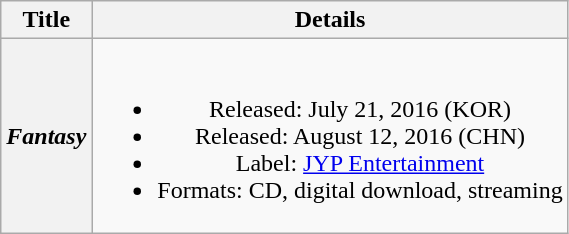<table class="wikitable plainrowheaders" style="text-align:center">
<tr>
<th scope="col">Title</th>
<th scope="col">Details</th>
</tr>
<tr>
<th scope="row"><em>Fantasy</em></th>
<td><br><ul><li>Released: July 21, 2016 (KOR)</li><li>Released: August 12, 2016 (CHN)</li><li>Label: <a href='#'>JYP Entertainment</a></li><li>Formats: CD, digital download, streaming</li></ul></td>
</tr>
</table>
